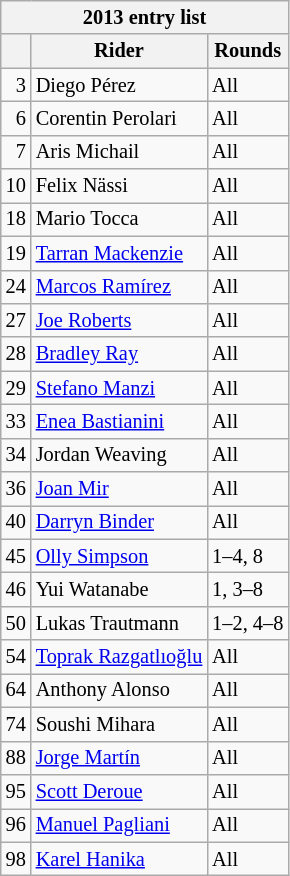<table class="wikitable" style="font-size: 85%">
<tr>
<th colspan=3>2013 entry list</th>
</tr>
<tr>
<th></th>
<th>Rider</th>
<th>Rounds</th>
</tr>
<tr>
<td align=right>3</td>
<td> Diego Pérez</td>
<td>All</td>
</tr>
<tr>
<td align=right>6</td>
<td> Corentin Perolari</td>
<td>All</td>
</tr>
<tr>
<td align=right>7</td>
<td> Aris Michail</td>
<td>All</td>
</tr>
<tr>
<td align=right>10</td>
<td> Felix Nässi</td>
<td>All</td>
</tr>
<tr>
<td align=right>18</td>
<td> Mario Tocca</td>
<td>All</td>
</tr>
<tr>
<td align=right>19</td>
<td> <a href='#'>Tarran Mackenzie</a></td>
<td>All</td>
</tr>
<tr>
<td align=right>24</td>
<td> <a href='#'>Marcos Ramírez</a></td>
<td>All</td>
</tr>
<tr>
<td align=right>27</td>
<td> <a href='#'>Joe Roberts</a></td>
<td>All</td>
</tr>
<tr>
<td align=right>28</td>
<td> <a href='#'>Bradley Ray</a></td>
<td>All</td>
</tr>
<tr>
<td align=right>29</td>
<td> <a href='#'>Stefano Manzi</a></td>
<td>All</td>
</tr>
<tr>
<td align=right>33</td>
<td> <a href='#'>Enea Bastianini</a></td>
<td>All</td>
</tr>
<tr>
<td align=right>34</td>
<td> Jordan Weaving</td>
<td>All</td>
</tr>
<tr>
<td align=right>36</td>
<td> <a href='#'>Joan Mir</a></td>
<td>All</td>
</tr>
<tr>
<td align=right>40</td>
<td> <a href='#'>Darryn Binder</a></td>
<td>All</td>
</tr>
<tr>
<td align=right>45</td>
<td> <a href='#'>Olly Simpson</a></td>
<td>1–4, 8</td>
</tr>
<tr>
<td align=right>46</td>
<td> Yui Watanabe</td>
<td>1, 3–8</td>
</tr>
<tr>
<td align=right>50</td>
<td> Lukas Trautmann</td>
<td>1–2, 4–8</td>
</tr>
<tr>
<td align=right>54</td>
<td> <a href='#'>Toprak Razgatlıoğlu</a></td>
<td>All</td>
</tr>
<tr>
<td align=right>64</td>
<td> Anthony Alonso</td>
<td>All</td>
</tr>
<tr>
<td align=right>74</td>
<td> Soushi Mihara</td>
<td>All</td>
</tr>
<tr>
<td align=right>88</td>
<td> <a href='#'>Jorge Martín</a></td>
<td>All</td>
</tr>
<tr>
<td align=right>95</td>
<td> <a href='#'>Scott Deroue</a></td>
<td>All</td>
</tr>
<tr>
<td align=right>96</td>
<td> <a href='#'>Manuel Pagliani</a></td>
<td>All</td>
</tr>
<tr>
<td align=right>98</td>
<td> <a href='#'>Karel Hanika</a></td>
<td>All</td>
</tr>
</table>
